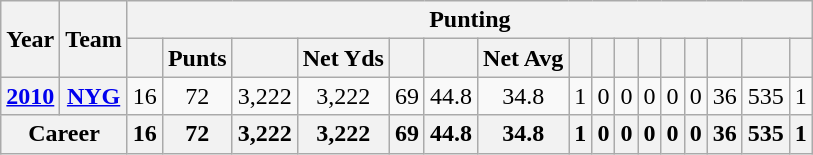<table class=wikitable style="text-align:center;">
<tr>
<th rowspan="2">Year</th>
<th rowspan="2">Team</th>
<th colspan="16">Punting</th>
</tr>
<tr>
<th></th>
<th>Punts</th>
<th></th>
<th>Net Yds</th>
<th></th>
<th></th>
<th>Net Avg</th>
<th></th>
<th></th>
<th></th>
<th></th>
<th></th>
<th></th>
<th></th>
<th></th>
<th></th>
</tr>
<tr>
<th><a href='#'>2010</a></th>
<th><a href='#'>NYG</a></th>
<td>16</td>
<td>72</td>
<td>3,222</td>
<td>3,222</td>
<td>69</td>
<td>44.8</td>
<td>34.8</td>
<td>1</td>
<td>0</td>
<td>0</td>
<td>0</td>
<td>0</td>
<td>0</td>
<td>36</td>
<td>535</td>
<td>1</td>
</tr>
<tr>
<th colspan="2">Career</th>
<th>16</th>
<th>72</th>
<th>3,222</th>
<th>3,222</th>
<th>69</th>
<th>44.8</th>
<th>34.8</th>
<th>1</th>
<th>0</th>
<th>0</th>
<th>0</th>
<th>0</th>
<th>0</th>
<th>36</th>
<th>535</th>
<th>1</th>
</tr>
</table>
